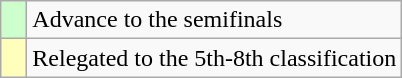<table class="wikitable">
<tr>
<td width=10px bgcolor="ccffcc"></td>
<td>Advance to the semifinals</td>
</tr>
<tr>
<td width=10px bgcolor="ffffbb"></td>
<td>Relegated to the 5th-8th classification</td>
</tr>
</table>
